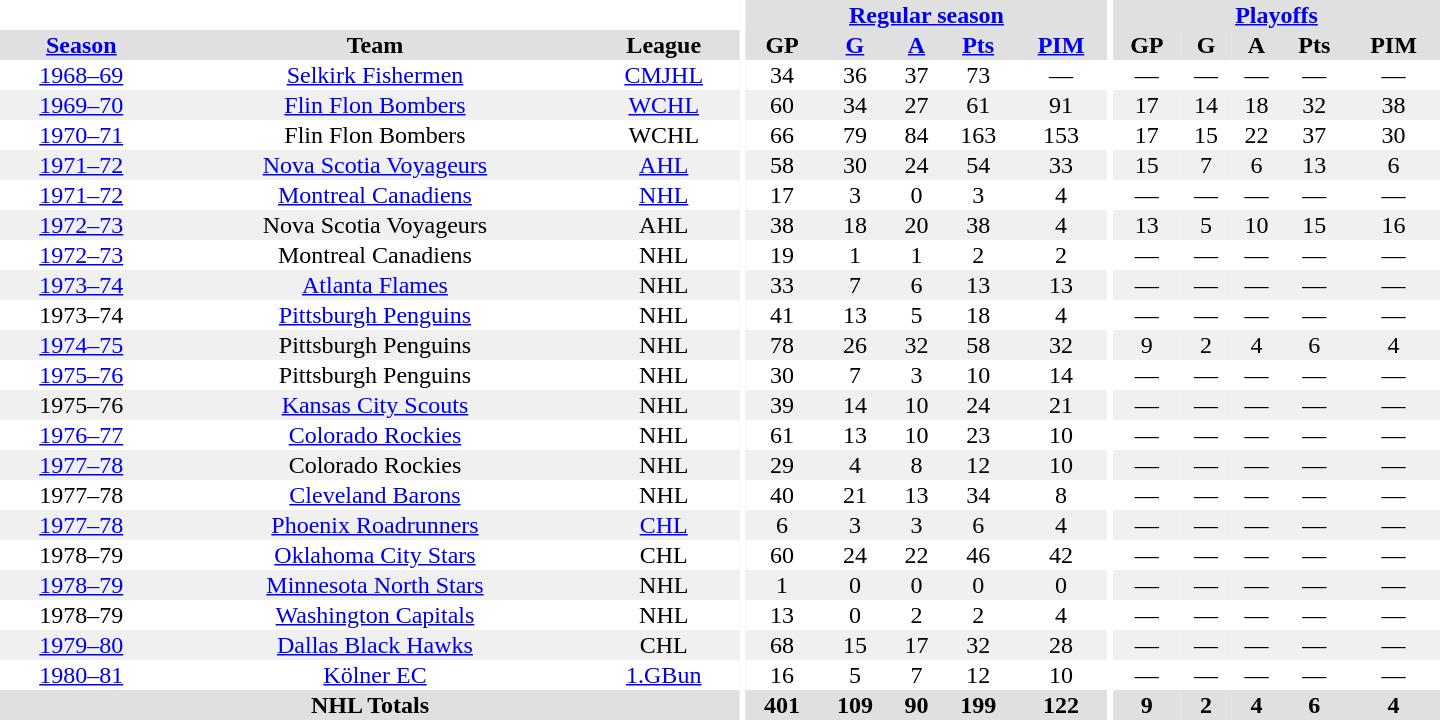<table border="0" cellpadding="1" cellspacing="0" style="text-align:center; width:60em">
<tr bgcolor="#e0e0e0">
<th colspan="3" bgcolor="#ffffff"></th>
<th rowspan="100" bgcolor="#ffffff"></th>
<th colspan="5"><a href='#'>Regular season</a></th>
<th rowspan="100" bgcolor="#ffffff"></th>
<th colspan="5"><a href='#'>Playoffs</a></th>
</tr>
<tr bgcolor="#e0e0e0">
<th><a href='#'>Season</a></th>
<th>Team</th>
<th>League</th>
<th>GP</th>
<th><a href='#'>G</a></th>
<th><a href='#'>A</a></th>
<th><a href='#'>Pts</a></th>
<th><a href='#'>PIM</a></th>
<th>GP</th>
<th>G</th>
<th>A</th>
<th>Pts</th>
<th>PIM</th>
</tr>
<tr>
<td><a href='#'>1968–69</a></td>
<td><a href='#'>Selkirk Fishermen</a></td>
<td><a href='#'>CMJHL</a></td>
<td>34</td>
<td>36</td>
<td>37</td>
<td>73</td>
<td>—</td>
<td>—</td>
<td>—</td>
<td>—</td>
<td>—</td>
<td>—</td>
</tr>
<tr bgcolor="#f0f0f0">
<td><a href='#'>1969–70</a></td>
<td><a href='#'>Flin Flon Bombers</a></td>
<td><a href='#'>WCHL</a></td>
<td>60</td>
<td>34</td>
<td>27</td>
<td>61</td>
<td>91</td>
<td>17</td>
<td>14</td>
<td>18</td>
<td>32</td>
<td>38</td>
</tr>
<tr>
<td><a href='#'>1970–71</a></td>
<td>Flin Flon Bombers</td>
<td>WCHL</td>
<td>66</td>
<td>79</td>
<td>84</td>
<td>163</td>
<td>153</td>
<td>17</td>
<td>15</td>
<td>22</td>
<td>37</td>
<td>30</td>
</tr>
<tr bgcolor="#f0f0f0">
<td><a href='#'>1971–72</a></td>
<td><a href='#'>Nova Scotia Voyageurs</a></td>
<td><a href='#'>AHL</a></td>
<td>58</td>
<td>30</td>
<td>24</td>
<td>54</td>
<td>33</td>
<td>15</td>
<td>7</td>
<td>6</td>
<td>13</td>
<td>6</td>
</tr>
<tr>
<td><a href='#'>1971–72</a></td>
<td><a href='#'>Montreal Canadiens</a></td>
<td><a href='#'>NHL</a></td>
<td>17</td>
<td>3</td>
<td>0</td>
<td>3</td>
<td>4</td>
<td>—</td>
<td>—</td>
<td>—</td>
<td>—</td>
<td>—</td>
</tr>
<tr bgcolor="#f0f0f0">
<td><a href='#'>1972–73</a></td>
<td>Nova Scotia Voyageurs</td>
<td>AHL</td>
<td>38</td>
<td>18</td>
<td>20</td>
<td>38</td>
<td>4</td>
<td>13</td>
<td>5</td>
<td>10</td>
<td>15</td>
<td>16</td>
</tr>
<tr>
<td><a href='#'>1972–73</a></td>
<td>Montreal Canadiens</td>
<td>NHL</td>
<td>19</td>
<td>1</td>
<td>1</td>
<td>2</td>
<td>2</td>
<td>—</td>
<td>—</td>
<td>—</td>
<td>—</td>
<td>—</td>
</tr>
<tr bgcolor="#f0f0f0">
<td><a href='#'>1973–74</a></td>
<td><a href='#'>Atlanta Flames</a></td>
<td>NHL</td>
<td>33</td>
<td>7</td>
<td>6</td>
<td>13</td>
<td>13</td>
<td>—</td>
<td>—</td>
<td>—</td>
<td>—</td>
<td>—</td>
</tr>
<tr>
<td>1973–74</td>
<td><a href='#'>Pittsburgh Penguins</a></td>
<td>NHL</td>
<td>41</td>
<td>13</td>
<td>5</td>
<td>18</td>
<td>4</td>
<td>—</td>
<td>—</td>
<td>—</td>
<td>—</td>
<td>—</td>
</tr>
<tr bgcolor="#f0f0f0">
<td><a href='#'>1974–75</a></td>
<td>Pittsburgh Penguins</td>
<td>NHL</td>
<td>78</td>
<td>26</td>
<td>32</td>
<td>58</td>
<td>32</td>
<td>9</td>
<td>2</td>
<td>4</td>
<td>6</td>
<td>4</td>
</tr>
<tr>
<td><a href='#'>1975–76</a></td>
<td>Pittsburgh Penguins</td>
<td>NHL</td>
<td>30</td>
<td>7</td>
<td>3</td>
<td>10</td>
<td>14</td>
<td>—</td>
<td>—</td>
<td>—</td>
<td>—</td>
<td>—</td>
</tr>
<tr bgcolor="#f0f0f0">
<td>1975–76</td>
<td><a href='#'>Kansas City Scouts</a></td>
<td>NHL</td>
<td>39</td>
<td>14</td>
<td>10</td>
<td>24</td>
<td>21</td>
<td>—</td>
<td>—</td>
<td>—</td>
<td>—</td>
<td>—</td>
</tr>
<tr>
<td><a href='#'>1976–77</a></td>
<td><a href='#'>Colorado Rockies</a></td>
<td>NHL</td>
<td>61</td>
<td>13</td>
<td>10</td>
<td>23</td>
<td>10</td>
<td>—</td>
<td>—</td>
<td>—</td>
<td>—</td>
<td>—</td>
</tr>
<tr bgcolor="#f0f0f0">
<td><a href='#'>1977–78</a></td>
<td>Colorado Rockies</td>
<td>NHL</td>
<td>29</td>
<td>4</td>
<td>8</td>
<td>12</td>
<td>10</td>
<td>—</td>
<td>—</td>
<td>—</td>
<td>—</td>
<td>—</td>
</tr>
<tr>
<td>1977–78</td>
<td><a href='#'>Cleveland Barons</a></td>
<td>NHL</td>
<td>40</td>
<td>21</td>
<td>13</td>
<td>34</td>
<td>8</td>
<td>—</td>
<td>—</td>
<td>—</td>
<td>—</td>
<td>—</td>
</tr>
<tr bgcolor="#f0f0f0">
<td><a href='#'>1977–78</a></td>
<td><a href='#'>Phoenix Roadrunners</a></td>
<td><a href='#'>CHL</a></td>
<td>6</td>
<td>3</td>
<td>3</td>
<td>6</td>
<td>4</td>
<td>—</td>
<td>—</td>
<td>—</td>
<td>—</td>
<td>—</td>
</tr>
<tr>
<td>1978–79</td>
<td><a href='#'>Oklahoma City Stars</a></td>
<td>CHL</td>
<td>60</td>
<td>24</td>
<td>22</td>
<td>46</td>
<td>42</td>
<td>—</td>
<td>—</td>
<td>—</td>
<td>—</td>
<td>—</td>
</tr>
<tr bgcolor="#f0f0f0">
<td><a href='#'>1978–79</a></td>
<td><a href='#'>Minnesota North Stars</a></td>
<td>NHL</td>
<td>1</td>
<td>0</td>
<td>0</td>
<td>0</td>
<td>0</td>
<td>—</td>
<td>—</td>
<td>—</td>
<td>—</td>
<td>—</td>
</tr>
<tr>
<td>1978–79</td>
<td><a href='#'>Washington Capitals</a></td>
<td>NHL</td>
<td>13</td>
<td>0</td>
<td>2</td>
<td>2</td>
<td>4</td>
<td>—</td>
<td>—</td>
<td>—</td>
<td>—</td>
<td>—</td>
</tr>
<tr bgcolor="#f0f0f0">
<td><a href='#'>1979–80</a></td>
<td><a href='#'>Dallas Black Hawks</a></td>
<td>CHL</td>
<td>68</td>
<td>15</td>
<td>17</td>
<td>32</td>
<td>28</td>
<td>—</td>
<td>—</td>
<td>—</td>
<td>—</td>
<td>—</td>
</tr>
<tr>
<td><a href='#'>1980–81</a></td>
<td><a href='#'>Kölner EC</a></td>
<td><a href='#'>1.GBun</a></td>
<td>16</td>
<td>5</td>
<td>7</td>
<td>12</td>
<td>10</td>
<td>—</td>
<td>—</td>
<td>—</td>
<td>—</td>
<td>—</td>
</tr>
<tr bgcolor="#e0e0e0">
<th colspan="3">NHL Totals</th>
<th>401</th>
<th>109</th>
<th>90</th>
<th>199</th>
<th>122</th>
<th>9</th>
<th>2</th>
<th>4</th>
<th>6</th>
<th>4</th>
</tr>
</table>
